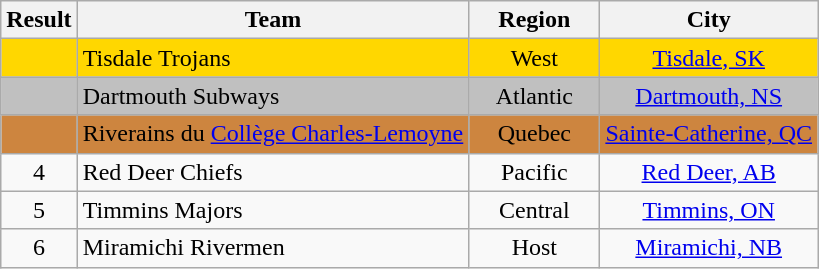<table class="wikitable" style="text-align: center;">
<tr>
<th width=20>Result</th>
<th>Team</th>
<th width=80>Region</th>
<th>City</th>
</tr>
<tr align="center" bgcolor=gold>
<td></td>
<td align="left">Tisdale Trojans</td>
<td>West</td>
<td><a href='#'>Tisdale, SK</a></td>
</tr>
<tr align="center" bgcolor=silver>
<td></td>
<td align="left">Dartmouth Subways</td>
<td>Atlantic</td>
<td><a href='#'>Dartmouth, NS</a></td>
</tr>
<tr align="center" bgcolor=peru>
<td></td>
<td align="left">Riverains du <a href='#'>Collège Charles-Lemoyne</a></td>
<td>Quebec</td>
<td><a href='#'>Sainte-Catherine, QC</a></td>
</tr>
<tr>
<td>4</td>
<td align="left">Red Deer Chiefs</td>
<td>Pacific</td>
<td><a href='#'>Red Deer, AB</a></td>
</tr>
<tr>
<td>5</td>
<td align="left">Timmins Majors</td>
<td>Central</td>
<td><a href='#'>Timmins, ON</a></td>
</tr>
<tr>
<td>6</td>
<td align="left">Miramichi Rivermen</td>
<td>Host</td>
<td><a href='#'>Miramichi, NB</a></td>
</tr>
</table>
